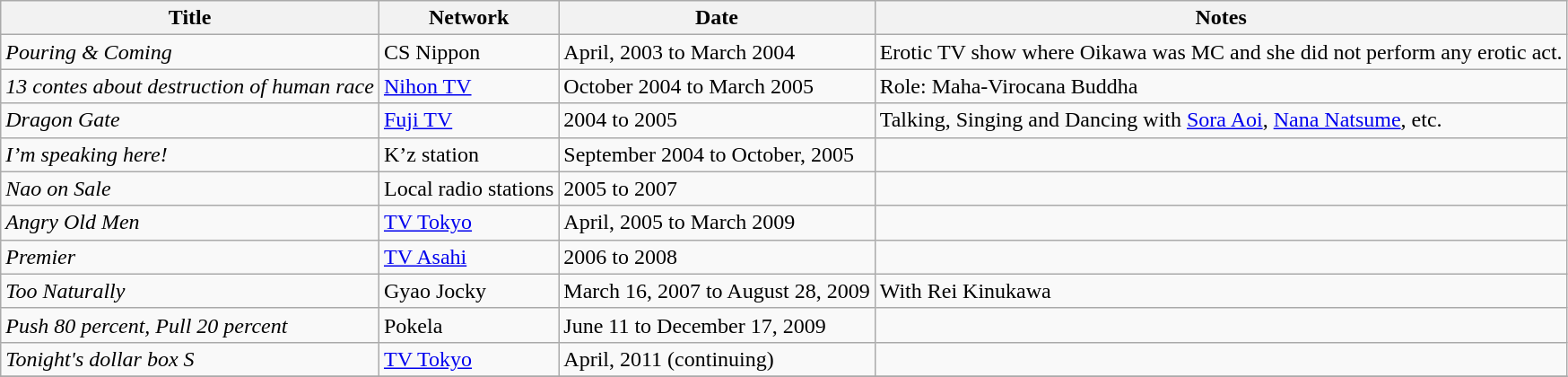<table class="wikitable sortable">
<tr>
<th>Title</th>
<th>Network</th>
<th>Date</th>
<th>Notes</th>
</tr>
<tr>
<td><em>Pouring & Coming</em><br></td>
<td>CS Nippon</td>
<td>April, 2003 to March 2004</td>
<td>Erotic TV show where Oikawa was MC and she did not perform any erotic act.</td>
</tr>
<tr>
<td><em>13 contes about destruction of human race</em><br></td>
<td><a href='#'>Nihon TV</a></td>
<td>October 2004 to March 2005</td>
<td>Role: Maha-Virocana Buddha</td>
</tr>
<tr>
<td><em>Dragon Gate</em><br></td>
<td><a href='#'>Fuji TV</a></td>
<td>2004 to 2005</td>
<td>Talking, Singing and Dancing with <a href='#'>Sora Aoi</a>, <a href='#'>Nana Natsume</a>, etc.</td>
</tr>
<tr>
<td><em>I’m speaking here!</em><br></td>
<td>K’z station</td>
<td>September 2004 to October, 2005</td>
<td></td>
</tr>
<tr>
<td><em>Nao on Sale</em></td>
<td>Local radio stations</td>
<td>2005 to 2007</td>
<td></td>
</tr>
<tr>
<td><em>Angry Old Men</em><br></td>
<td><a href='#'>TV Tokyo</a></td>
<td>April, 2005 to March 2009</td>
<td></td>
</tr>
<tr>
<td><em>Premier</em><br></td>
<td><a href='#'>TV Asahi</a></td>
<td>2006 to 2008</td>
<td></td>
</tr>
<tr>
<td><em>Too Naturally</em><br></td>
<td>Gyao Jocky</td>
<td>March 16, 2007 to August 28, 2009</td>
<td>With Rei Kinukawa</td>
</tr>
<tr>
<td><em>Push 80 percent, Pull 20 percent</em><br></td>
<td>Pokela</td>
<td>June 11 to December 17, 2009</td>
<td></td>
</tr>
<tr>
<td><em>Tonight's dollar box S</em><br></td>
<td><a href='#'>TV Tokyo</a></td>
<td>April, 2011 (continuing)</td>
<td></td>
</tr>
<tr>
</tr>
</table>
